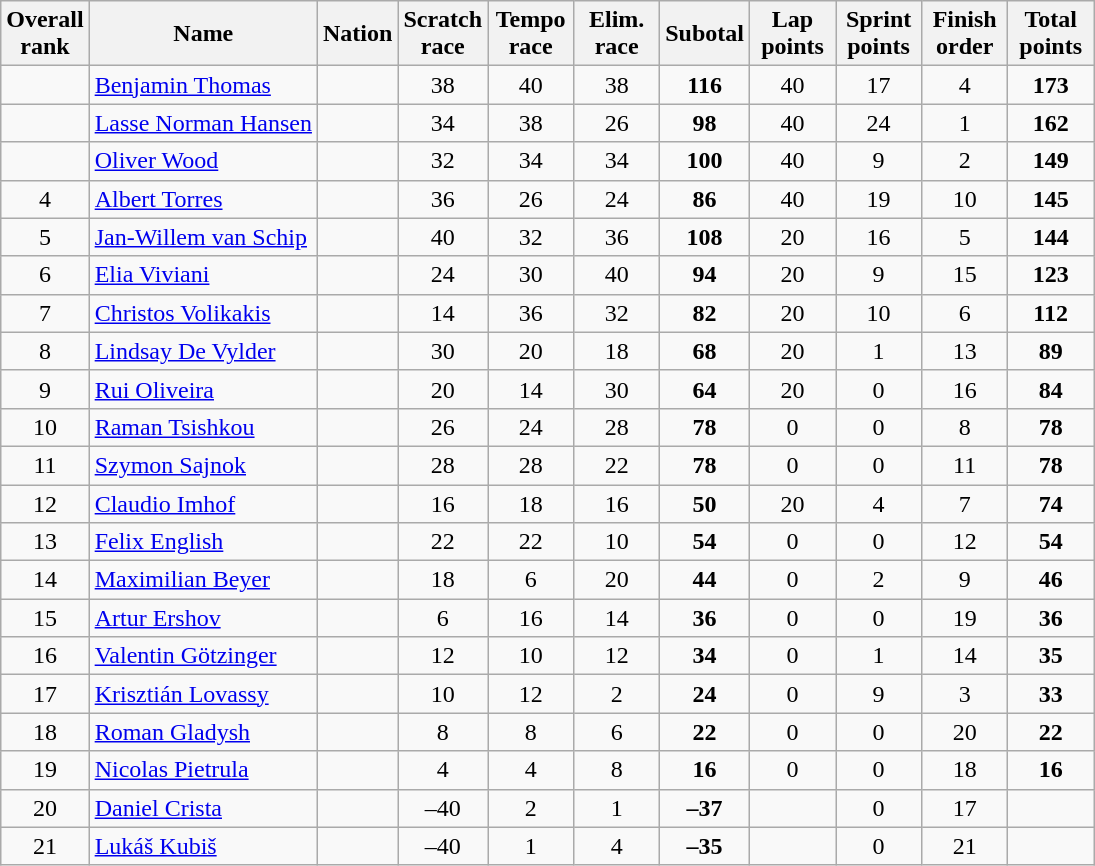<table class="wikitable sortable" style="text-align:center">
<tr>
<th width=50>Overall rank</th>
<th>Name</th>
<th>Nation</th>
<th width=50>Scratch race</th>
<th width=50>Tempo race</th>
<th width=50>Elim. race</th>
<th width=50>Subotal</th>
<th width=50>Lap points</th>
<th width=50>Sprint points</th>
<th width=50>Finish order</th>
<th width=50>Total points</th>
</tr>
<tr>
<td></td>
<td align=left><a href='#'>Benjamin Thomas</a></td>
<td align=left></td>
<td>38</td>
<td>40</td>
<td>38</td>
<td><strong>116</strong></td>
<td>40</td>
<td>17</td>
<td>4</td>
<td><strong>173</strong></td>
</tr>
<tr>
<td></td>
<td align=left><a href='#'>Lasse Norman Hansen</a></td>
<td align=left></td>
<td>34</td>
<td>38</td>
<td>26</td>
<td><strong>98</strong></td>
<td>40</td>
<td>24</td>
<td>1</td>
<td><strong>162</strong></td>
</tr>
<tr>
<td></td>
<td align=left><a href='#'>Oliver Wood</a></td>
<td align=left></td>
<td>32</td>
<td>34</td>
<td>34</td>
<td><strong>100</strong></td>
<td>40</td>
<td>9</td>
<td>2</td>
<td><strong>149</strong></td>
</tr>
<tr>
<td>4</td>
<td align=left><a href='#'>Albert Torres</a></td>
<td align=left></td>
<td>36</td>
<td>26</td>
<td>24</td>
<td><strong>86</strong></td>
<td>40</td>
<td>19</td>
<td>10</td>
<td><strong>145</strong></td>
</tr>
<tr>
<td>5</td>
<td align=left><a href='#'>Jan-Willem van Schip</a></td>
<td align=left></td>
<td>40</td>
<td>32</td>
<td>36</td>
<td><strong>108</strong></td>
<td>20</td>
<td>16</td>
<td>5</td>
<td><strong>144</strong></td>
</tr>
<tr>
<td>6</td>
<td align=left><a href='#'>Elia Viviani</a></td>
<td align=left></td>
<td>24</td>
<td>30</td>
<td>40</td>
<td><strong>94</strong></td>
<td>20</td>
<td>9</td>
<td>15</td>
<td><strong>123</strong></td>
</tr>
<tr>
<td>7</td>
<td align=left><a href='#'>Christos Volikakis</a></td>
<td align=left></td>
<td>14</td>
<td>36</td>
<td>32</td>
<td><strong>82</strong></td>
<td>20</td>
<td>10</td>
<td>6</td>
<td><strong>112</strong></td>
</tr>
<tr>
<td>8</td>
<td align=left><a href='#'>Lindsay De Vylder</a></td>
<td align=left></td>
<td>30</td>
<td>20</td>
<td>18</td>
<td><strong>68</strong></td>
<td>20</td>
<td>1</td>
<td>13</td>
<td><strong>89</strong></td>
</tr>
<tr>
<td>9</td>
<td align=left><a href='#'>Rui Oliveira</a></td>
<td align=left></td>
<td>20</td>
<td>14</td>
<td>30</td>
<td><strong>64</strong></td>
<td>20</td>
<td>0</td>
<td>16</td>
<td><strong>84</strong></td>
</tr>
<tr>
<td>10</td>
<td align=left><a href='#'>Raman Tsishkou</a></td>
<td align=left></td>
<td>26</td>
<td>24</td>
<td>28</td>
<td><strong>78</strong></td>
<td>0</td>
<td>0</td>
<td>8</td>
<td><strong>78</strong></td>
</tr>
<tr>
<td>11</td>
<td align=left><a href='#'>Szymon Sajnok</a></td>
<td align=left></td>
<td>28</td>
<td>28</td>
<td>22</td>
<td><strong>78</strong></td>
<td>0</td>
<td>0</td>
<td>11</td>
<td><strong>78</strong></td>
</tr>
<tr>
<td>12</td>
<td align=left><a href='#'>Claudio Imhof</a></td>
<td align=left></td>
<td>16</td>
<td>18</td>
<td>16</td>
<td><strong>50</strong></td>
<td>20</td>
<td>4</td>
<td>7</td>
<td><strong>74</strong></td>
</tr>
<tr>
<td>13</td>
<td align=left><a href='#'>Felix English</a></td>
<td align=left></td>
<td>22</td>
<td>22</td>
<td>10</td>
<td><strong>54</strong></td>
<td>0</td>
<td>0</td>
<td>12</td>
<td><strong>54</strong></td>
</tr>
<tr>
<td>14</td>
<td align=left><a href='#'>Maximilian Beyer</a></td>
<td align=left></td>
<td>18</td>
<td>6</td>
<td>20</td>
<td><strong>44</strong></td>
<td>0</td>
<td>2</td>
<td>9</td>
<td><strong>46</strong></td>
</tr>
<tr>
<td>15</td>
<td align=left><a href='#'>Artur Ershov</a></td>
<td align=left></td>
<td>6</td>
<td>16</td>
<td>14</td>
<td><strong>36</strong></td>
<td>0</td>
<td>0</td>
<td>19</td>
<td><strong>36</strong></td>
</tr>
<tr>
<td>16</td>
<td align=left><a href='#'>Valentin Götzinger</a></td>
<td align=left></td>
<td>12</td>
<td>10</td>
<td>12</td>
<td><strong>34</strong></td>
<td>0</td>
<td>1</td>
<td>14</td>
<td><strong>35</strong></td>
</tr>
<tr>
<td>17</td>
<td align=left><a href='#'>Krisztián Lovassy</a></td>
<td align=left></td>
<td>10</td>
<td>12</td>
<td>2</td>
<td><strong>24</strong></td>
<td>0</td>
<td>9</td>
<td>3</td>
<td><strong>33</strong></td>
</tr>
<tr>
<td>18</td>
<td align=left><a href='#'>Roman Gladysh</a></td>
<td align=left></td>
<td>8</td>
<td>8</td>
<td>6</td>
<td><strong>22</strong></td>
<td>0</td>
<td>0</td>
<td>20</td>
<td><strong>22</strong></td>
</tr>
<tr>
<td>19</td>
<td align=left><a href='#'>Nicolas Pietrula</a></td>
<td align=left></td>
<td>4</td>
<td>4</td>
<td>8</td>
<td><strong>16</strong></td>
<td>0</td>
<td>0</td>
<td>18</td>
<td><strong>16</strong></td>
</tr>
<tr>
<td>20</td>
<td align=left><a href='#'>Daniel Crista</a></td>
<td align=left></td>
<td>–40</td>
<td>2</td>
<td>1</td>
<td><strong>–37</strong></td>
<td></td>
<td>0</td>
<td>17</td>
<td><strong></strong></td>
</tr>
<tr>
<td>21</td>
<td align=left><a href='#'>Lukáš Kubiš</a></td>
<td align=left></td>
<td>–40</td>
<td>1</td>
<td>4</td>
<td><strong>–35</strong></td>
<td></td>
<td>0</td>
<td>21</td>
<td><strong></strong></td>
</tr>
</table>
